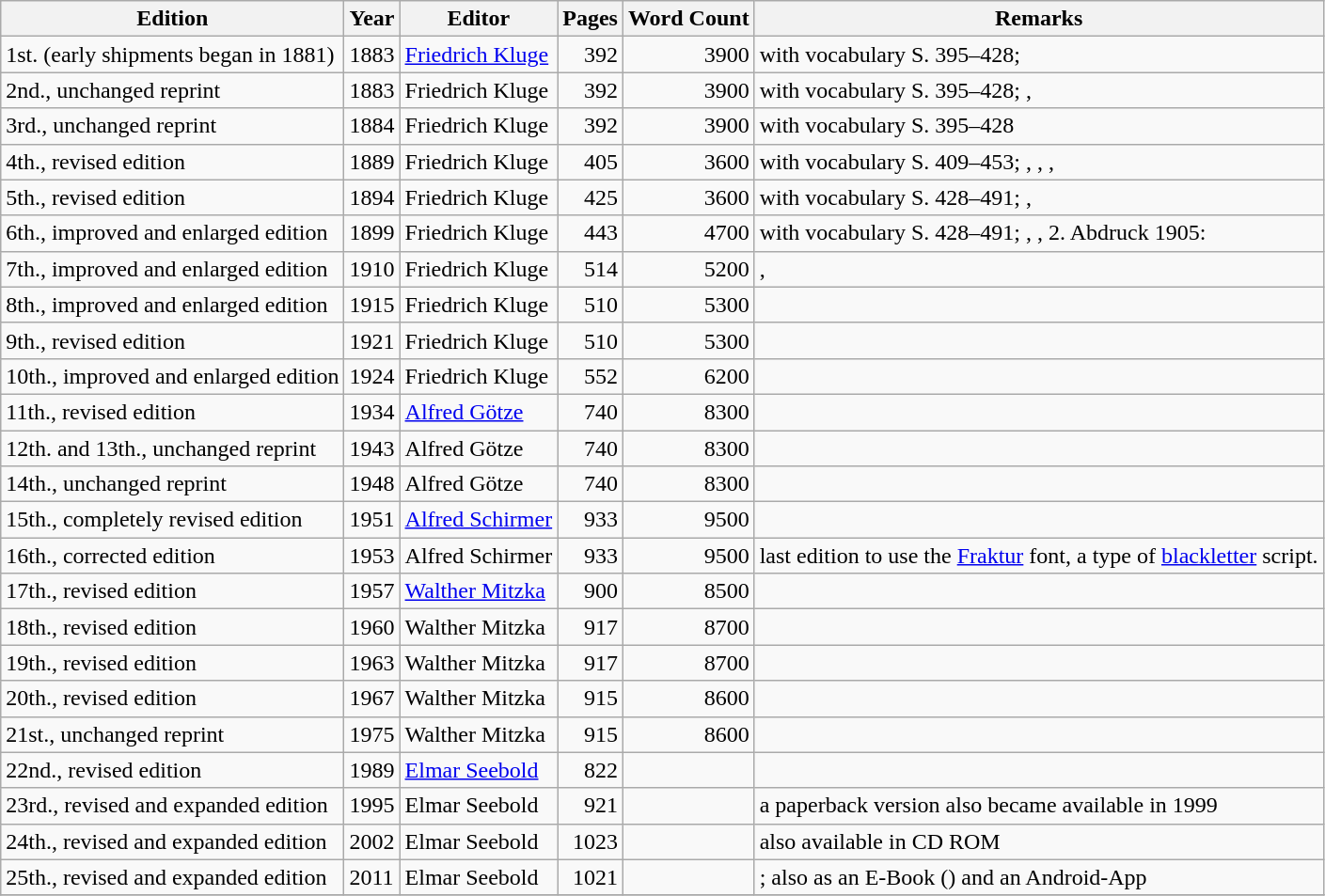<table class="wikitable toptextcells">
<tr>
<th>Edition</th>
<th>Year</th>
<th>Editor</th>
<th>Pages</th>
<th>Word Count</th>
<th>Remarks</th>
</tr>
<tr>
<td>1st. (early shipments began in 1881)</td>
<td>1883</td>
<td><a href='#'>Friedrich Kluge</a></td>
<td style="text-align:right">392</td>
<td style="text-align:right">3900</td>
<td>with vocabulary S. 395–428; </td>
</tr>
<tr>
<td>2nd., unchanged reprint</td>
<td>1883</td>
<td>Friedrich Kluge</td>
<td style="text-align:right">392</td>
<td style="text-align:right">3900</td>
<td>with vocabulary S. 395–428; , </td>
</tr>
<tr>
<td>3rd., unchanged reprint</td>
<td>1884</td>
<td>Friedrich Kluge</td>
<td style="text-align:right">392</td>
<td style="text-align:right">3900</td>
<td>with vocabulary S. 395–428</td>
</tr>
<tr>
<td>4th., revised edition</td>
<td>1889</td>
<td>Friedrich Kluge</td>
<td style="text-align:right">405</td>
<td style="text-align:right">3600</td>
<td>with vocabulary S. 409–453; , , , </td>
</tr>
<tr>
<td>5th., revised edition</td>
<td>1894</td>
<td>Friedrich Kluge</td>
<td style="text-align:right">425</td>
<td style="text-align:right">3600</td>
<td>with vocabulary S. 428–491; , </td>
</tr>
<tr>
<td>6th., improved and enlarged edition</td>
<td>1899</td>
<td>Friedrich Kluge</td>
<td style="text-align:right">443</td>
<td style="text-align:right">4700</td>
<td>with vocabulary S. 428–491; , , 2. Abdruck 1905: </td>
</tr>
<tr>
<td>7th., improved and enlarged edition</td>
<td>1910</td>
<td>Friedrich Kluge</td>
<td style="text-align:right">514</td>
<td style="text-align:right">5200</td>
<td>, </td>
</tr>
<tr>
<td>8th., improved and enlarged edition</td>
<td>1915</td>
<td>Friedrich Kluge</td>
<td style="text-align:right">510</td>
<td style="text-align:right">5300</td>
<td></td>
</tr>
<tr>
<td>9th., revised edition</td>
<td>1921</td>
<td>Friedrich Kluge</td>
<td style="text-align:right">510</td>
<td style="text-align:right">5300</td>
<td></td>
</tr>
<tr>
<td>10th., improved and enlarged edition</td>
<td>1924</td>
<td>Friedrich Kluge</td>
<td style="text-align:right">552</td>
<td style="text-align:right">6200</td>
<td></td>
</tr>
<tr>
<td>11th., revised edition</td>
<td>1934</td>
<td><a href='#'>Alfred Götze</a></td>
<td style="text-align:right">740</td>
<td style="text-align:right">8300</td>
<td></td>
</tr>
<tr>
<td>12th. and 13th., unchanged reprint</td>
<td>1943</td>
<td>Alfred Götze</td>
<td style="text-align:right">740</td>
<td style="text-align:right">8300</td>
<td></td>
</tr>
<tr>
<td>14th., unchanged reprint</td>
<td>1948</td>
<td>Alfred Götze</td>
<td style="text-align:right">740</td>
<td style="text-align:right">8300</td>
<td></td>
</tr>
<tr>
<td>15th., completely revised edition</td>
<td>1951</td>
<td><a href='#'>Alfred Schirmer</a></td>
<td style="text-align:right">933</td>
<td style="text-align:right">9500</td>
<td></td>
</tr>
<tr>
<td>16th., corrected edition</td>
<td>1953</td>
<td>Alfred Schirmer</td>
<td style="text-align:right">933</td>
<td style="text-align:right">9500</td>
<td>last edition to use the <a href='#'>Fraktur</a> font, a type of <a href='#'>blackletter</a> script.</td>
</tr>
<tr>
<td>17th., revised edition</td>
<td>1957</td>
<td><a href='#'>Walther Mitzka</a></td>
<td style="text-align:right">900</td>
<td style="text-align:right">8500</td>
<td></td>
</tr>
<tr>
<td>18th., revised edition</td>
<td>1960</td>
<td>Walther Mitzka</td>
<td style="text-align:right">917</td>
<td style="text-align:right">8700</td>
<td></td>
</tr>
<tr>
<td>19th., revised edition</td>
<td>1963</td>
<td>Walther Mitzka</td>
<td style="text-align:right">917</td>
<td style="text-align:right">8700</td>
<td></td>
</tr>
<tr>
<td>20th., revised edition</td>
<td>1967</td>
<td>Walther Mitzka</td>
<td style="text-align:right">915</td>
<td style="text-align:right">8600</td>
<td></td>
</tr>
<tr>
<td>21st., unchanged reprint</td>
<td>1975</td>
<td>Walther Mitzka</td>
<td style="text-align:right">915</td>
<td style="text-align:right">8600</td>
<td></td>
</tr>
<tr>
<td>22nd., revised edition</td>
<td>1989</td>
<td><a href='#'>Elmar Seebold</a></td>
<td style="text-align:right">822</td>
<td style="text-align:right"></td>
<td></td>
</tr>
<tr>
<td>23rd., revised and expanded edition</td>
<td>1995</td>
<td>Elmar Seebold</td>
<td style="text-align:right">921</td>
<td style="text-align:right"></td>
<td>a paperback version also became available in 1999</td>
</tr>
<tr>
<td>24th., revised and expanded edition</td>
<td>2002</td>
<td>Elmar Seebold</td>
<td style="text-align:right">1023</td>
<td style="text-align:right"></td>
<td>also available in CD ROM</td>
</tr>
<tr>
<td>25th., revised and expanded edition</td>
<td>2011</td>
<td>Elmar Seebold</td>
<td style="text-align:right">1021</td>
<td style="text-align:right"></td>
<td><small></small>; also as an E-Book (<small></small>) and an Android-App</td>
</tr>
<tr>
</tr>
</table>
